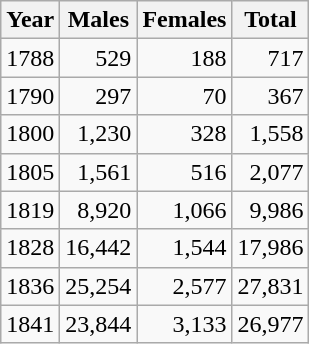<table class="wikitable" border="1">
<tr>
<th>Year</th>
<th>Males</th>
<th>Females</th>
<th>Total</th>
</tr>
<tr>
<td>1788</td>
<td style="text-align: right;">529</td>
<td style="text-align: right;">188</td>
<td style="text-align: right;">717</td>
</tr>
<tr>
<td>1790</td>
<td style="text-align: right;">297</td>
<td style="text-align: right;">70</td>
<td style="text-align: right;">367</td>
</tr>
<tr>
<td>1800</td>
<td style="text-align: right;">1,230</td>
<td style="text-align: right;">328</td>
<td style="text-align: right;">1,558</td>
</tr>
<tr>
<td>1805</td>
<td style="text-align: right;">1,561</td>
<td style="text-align: right;">516</td>
<td style="text-align: right;">2,077</td>
</tr>
<tr>
<td>1819</td>
<td style="text-align: right;">8,920</td>
<td style="text-align: right;">1,066</td>
<td style="text-align: right;">9,986</td>
</tr>
<tr>
<td>1828</td>
<td style="text-align: right;">16,442</td>
<td style="text-align: right;">1,544</td>
<td style="text-align: right;">17,986</td>
</tr>
<tr>
<td>1836</td>
<td style="text-align: right;">25,254</td>
<td style="text-align: right;">2,577</td>
<td style="text-align: right;">27,831</td>
</tr>
<tr>
<td>1841</td>
<td style="text-align: right;">23,844</td>
<td style="text-align: right;">3,133</td>
<td style="text-align: right;">26,977</td>
</tr>
</table>
